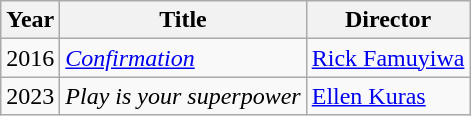<table class="wikitable">
<tr>
<th>Year</th>
<th>Title</th>
<th>Director</th>
</tr>
<tr>
<td>2016</td>
<td><em><a href='#'>Confirmation</a></em></td>
<td><a href='#'>Rick Famuyiwa</a></td>
</tr>
<tr>
<td>2023</td>
<td><em>Play is your superpower</em></td>
<td><a href='#'>Ellen Kuras</a></td>
</tr>
</table>
